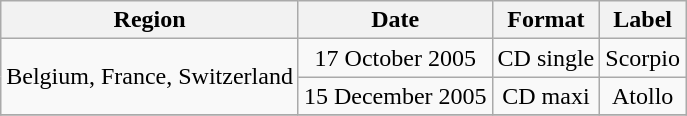<table class="wikitable" border="1">
<tr>
<th>Region</th>
<th>Date</th>
<th>Format</th>
<th>Label</th>
</tr>
<tr>
<td rowspan=2 align=center>Belgium, France, Switzerland</td>
<td align=center>17 October 2005</td>
<td align=center>CD single</td>
<td align=center>Scorpio</td>
</tr>
<tr>
<td align=center>15 December 2005</td>
<td align=center>CD maxi</td>
<td align=center>Atollo</td>
</tr>
<tr>
</tr>
</table>
